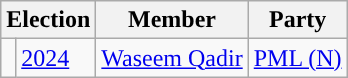<table class="wikitable">
<tr>
<th colspan="2">Election</th>
<th>Member</th>
<th>Party</th>
</tr>
<tr>
<td style="background-color: "></td>
<td><a href='#'>2024</a></td>
<td><a href='#'>Waseem Qadir</a></td>
<td><a href='#'>PML (N)</a></td>
</tr>
</table>
